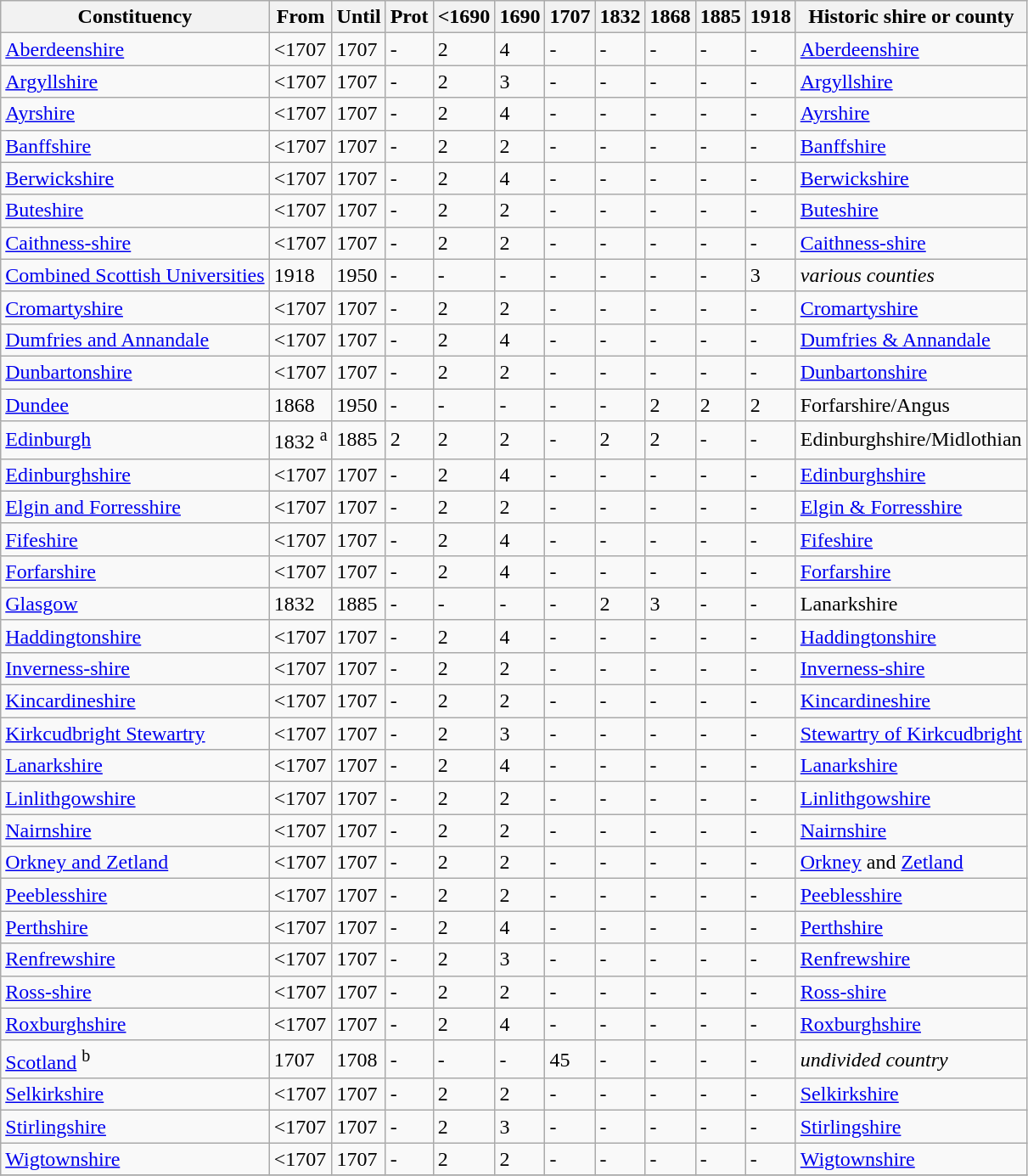<table class="wikitable">
<tr>
<th>Constituency</th>
<th>From</th>
<th>Until</th>
<th>Prot</th>
<th><1690</th>
<th>1690</th>
<th>1707</th>
<th>1832</th>
<th>1868</th>
<th>1885</th>
<th>1918</th>
<th>Historic shire or county</th>
</tr>
<tr>
<td><a href='#'>Aberdeenshire</a></td>
<td><1707</td>
<td>1707</td>
<td>-</td>
<td>2</td>
<td>4</td>
<td>-</td>
<td>-</td>
<td>-</td>
<td>-</td>
<td>-</td>
<td><a href='#'>Aberdeenshire</a></td>
</tr>
<tr>
<td><a href='#'>Argyllshire</a></td>
<td><1707</td>
<td>1707</td>
<td>-</td>
<td>2</td>
<td>3</td>
<td>-</td>
<td>-</td>
<td>-</td>
<td>-</td>
<td>-</td>
<td><a href='#'>Argyllshire</a></td>
</tr>
<tr>
<td><a href='#'>Ayrshire</a></td>
<td><1707</td>
<td>1707</td>
<td>-</td>
<td>2</td>
<td>4</td>
<td>-</td>
<td>-</td>
<td>-</td>
<td>-</td>
<td>-</td>
<td><a href='#'>Ayrshire</a></td>
</tr>
<tr>
<td><a href='#'>Banffshire</a></td>
<td><1707</td>
<td>1707</td>
<td>-</td>
<td>2</td>
<td>2</td>
<td>-</td>
<td>-</td>
<td>-</td>
<td>-</td>
<td>-</td>
<td><a href='#'>Banffshire</a></td>
</tr>
<tr>
<td><a href='#'>Berwickshire</a></td>
<td><1707</td>
<td>1707</td>
<td>-</td>
<td>2</td>
<td>4</td>
<td>-</td>
<td>-</td>
<td>-</td>
<td>-</td>
<td>-</td>
<td><a href='#'>Berwickshire</a></td>
</tr>
<tr>
<td><a href='#'>Buteshire</a></td>
<td><1707</td>
<td>1707</td>
<td>-</td>
<td>2</td>
<td>2</td>
<td>-</td>
<td>-</td>
<td>-</td>
<td>-</td>
<td>-</td>
<td><a href='#'>Buteshire</a></td>
</tr>
<tr>
<td><a href='#'>Caithness-shire</a></td>
<td><1707</td>
<td>1707</td>
<td>-</td>
<td>2</td>
<td>2</td>
<td>-</td>
<td>-</td>
<td>-</td>
<td>-</td>
<td>-</td>
<td><a href='#'>Caithness-shire</a></td>
</tr>
<tr>
<td><a href='#'>Combined Scottish Universities</a></td>
<td>1918</td>
<td>1950</td>
<td>-</td>
<td>-</td>
<td>-</td>
<td>-</td>
<td>-</td>
<td>-</td>
<td>-</td>
<td>3</td>
<td><em>various counties</em></td>
</tr>
<tr>
<td><a href='#'>Cromartyshire</a></td>
<td><1707</td>
<td>1707</td>
<td>-</td>
<td>2</td>
<td>2</td>
<td>-</td>
<td>-</td>
<td>-</td>
<td>-</td>
<td>-</td>
<td><a href='#'>Cromartyshire</a></td>
</tr>
<tr>
<td><a href='#'>Dumfries and Annandale</a></td>
<td><1707</td>
<td>1707</td>
<td>-</td>
<td>2</td>
<td>4</td>
<td>-</td>
<td>-</td>
<td>-</td>
<td>-</td>
<td>-</td>
<td><a href='#'>Dumfries & Annandale</a></td>
</tr>
<tr>
<td><a href='#'>Dunbartonshire</a></td>
<td><1707</td>
<td>1707</td>
<td>-</td>
<td>2</td>
<td>2</td>
<td>-</td>
<td>-</td>
<td>-</td>
<td>-</td>
<td>-</td>
<td><a href='#'>Dunbartonshire</a></td>
</tr>
<tr>
<td><a href='#'>Dundee</a></td>
<td>1868</td>
<td>1950</td>
<td>-</td>
<td>-</td>
<td>-</td>
<td>-</td>
<td>-</td>
<td>2</td>
<td>2</td>
<td>2</td>
<td>Forfarshire/Angus</td>
</tr>
<tr>
<td><a href='#'>Edinburgh</a></td>
<td>1832 <sup>a</sup></td>
<td>1885</td>
<td>2</td>
<td>2</td>
<td>2</td>
<td>-</td>
<td>2</td>
<td>2</td>
<td>-</td>
<td>-</td>
<td>Edinburghshire/Midlothian</td>
</tr>
<tr>
<td><a href='#'>Edinburghshire</a></td>
<td><1707</td>
<td>1707</td>
<td>-</td>
<td>2</td>
<td>4</td>
<td>-</td>
<td>-</td>
<td>-</td>
<td>-</td>
<td>-</td>
<td><a href='#'>Edinburghshire</a></td>
</tr>
<tr>
<td><a href='#'>Elgin and Forresshire</a></td>
<td><1707</td>
<td>1707</td>
<td>-</td>
<td>2</td>
<td>2</td>
<td>-</td>
<td>-</td>
<td>-</td>
<td>-</td>
<td>-</td>
<td><a href='#'>Elgin & Forresshire</a></td>
</tr>
<tr>
<td><a href='#'>Fifeshire</a></td>
<td><1707</td>
<td>1707</td>
<td>-</td>
<td>2</td>
<td>4</td>
<td>-</td>
<td>-</td>
<td>-</td>
<td>-</td>
<td>-</td>
<td><a href='#'>Fifeshire</a></td>
</tr>
<tr>
<td><a href='#'>Forfarshire</a></td>
<td><1707</td>
<td>1707</td>
<td>-</td>
<td>2</td>
<td>4</td>
<td>-</td>
<td>-</td>
<td>-</td>
<td>-</td>
<td>-</td>
<td><a href='#'>Forfarshire</a></td>
</tr>
<tr>
<td><a href='#'>Glasgow</a></td>
<td>1832</td>
<td>1885</td>
<td>-</td>
<td>-</td>
<td>-</td>
<td>-</td>
<td>2</td>
<td>3</td>
<td>-</td>
<td>-</td>
<td>Lanarkshire</td>
</tr>
<tr>
<td><a href='#'>Haddingtonshire</a></td>
<td><1707</td>
<td>1707</td>
<td>-</td>
<td>2</td>
<td>4</td>
<td>-</td>
<td>-</td>
<td>-</td>
<td>-</td>
<td>-</td>
<td><a href='#'>Haddingtonshire</a></td>
</tr>
<tr>
<td><a href='#'>Inverness-shire</a></td>
<td><1707</td>
<td>1707</td>
<td>-</td>
<td>2</td>
<td>2</td>
<td>-</td>
<td>-</td>
<td>-</td>
<td>-</td>
<td>-</td>
<td><a href='#'>Inverness-shire</a></td>
</tr>
<tr>
<td><a href='#'>Kincardineshire</a></td>
<td><1707</td>
<td>1707</td>
<td>-</td>
<td>2</td>
<td>2</td>
<td>-</td>
<td>-</td>
<td>-</td>
<td>-</td>
<td>-</td>
<td><a href='#'>Kincardineshire</a></td>
</tr>
<tr>
<td><a href='#'>Kirkcudbright Stewartry</a></td>
<td><1707</td>
<td>1707</td>
<td>-</td>
<td>2</td>
<td>3</td>
<td>-</td>
<td>-</td>
<td>-</td>
<td>-</td>
<td>-</td>
<td><a href='#'>Stewartry of Kirkcudbright</a></td>
</tr>
<tr>
<td><a href='#'>Lanarkshire</a></td>
<td><1707</td>
<td>1707</td>
<td>-</td>
<td>2</td>
<td>4</td>
<td>-</td>
<td>-</td>
<td>-</td>
<td>-</td>
<td>-</td>
<td><a href='#'>Lanarkshire</a></td>
</tr>
<tr>
<td><a href='#'>Linlithgowshire</a></td>
<td><1707</td>
<td>1707</td>
<td>-</td>
<td>2</td>
<td>2</td>
<td>-</td>
<td>-</td>
<td>-</td>
<td>-</td>
<td>-</td>
<td><a href='#'>Linlithgowshire</a></td>
</tr>
<tr>
<td><a href='#'>Nairnshire</a></td>
<td><1707</td>
<td>1707</td>
<td>-</td>
<td>2</td>
<td>2</td>
<td>-</td>
<td>-</td>
<td>-</td>
<td>-</td>
<td>-</td>
<td><a href='#'>Nairnshire</a></td>
</tr>
<tr>
<td><a href='#'>Orkney and Zetland</a></td>
<td><1707</td>
<td>1707</td>
<td>-</td>
<td>2</td>
<td>2</td>
<td>-</td>
<td>-</td>
<td>-</td>
<td>-</td>
<td>-</td>
<td><a href='#'>Orkney</a> and <a href='#'>Zetland</a></td>
</tr>
<tr>
<td><a href='#'>Peeblesshire</a></td>
<td><1707</td>
<td>1707</td>
<td>-</td>
<td>2</td>
<td>2</td>
<td>-</td>
<td>-</td>
<td>-</td>
<td>-</td>
<td>-</td>
<td><a href='#'>Peeblesshire</a></td>
</tr>
<tr>
<td><a href='#'>Perthshire</a></td>
<td><1707</td>
<td>1707</td>
<td>-</td>
<td>2</td>
<td>4</td>
<td>-</td>
<td>-</td>
<td>-</td>
<td>-</td>
<td>-</td>
<td><a href='#'>Perthshire</a></td>
</tr>
<tr>
<td><a href='#'>Renfrewshire</a></td>
<td><1707</td>
<td>1707</td>
<td>-</td>
<td>2</td>
<td>3</td>
<td>-</td>
<td>-</td>
<td>-</td>
<td>-</td>
<td>-</td>
<td><a href='#'>Renfrewshire</a></td>
</tr>
<tr>
<td><a href='#'>Ross-shire</a></td>
<td><1707</td>
<td>1707</td>
<td>-</td>
<td>2</td>
<td>2</td>
<td>-</td>
<td>-</td>
<td>-</td>
<td>-</td>
<td>-</td>
<td><a href='#'>Ross-shire</a></td>
</tr>
<tr>
<td><a href='#'>Roxburghshire</a></td>
<td><1707</td>
<td>1707</td>
<td>-</td>
<td>2</td>
<td>4</td>
<td>-</td>
<td>-</td>
<td>-</td>
<td>-</td>
<td>-</td>
<td><a href='#'>Roxburghshire</a></td>
</tr>
<tr>
<td><a href='#'>Scotland</a> <sup>b</sup></td>
<td>1707</td>
<td>1708</td>
<td>-</td>
<td>-</td>
<td>-</td>
<td>45</td>
<td>-</td>
<td>-</td>
<td>-</td>
<td>-</td>
<td><em>undivided country</em></td>
</tr>
<tr>
<td><a href='#'>Selkirkshire</a></td>
<td><1707</td>
<td>1707</td>
<td>-</td>
<td>2</td>
<td>2</td>
<td>-</td>
<td>-</td>
<td>-</td>
<td>-</td>
<td>-</td>
<td><a href='#'>Selkirkshire</a></td>
</tr>
<tr>
<td><a href='#'>Stirlingshire</a></td>
<td><1707</td>
<td>1707</td>
<td>-</td>
<td>2</td>
<td>3</td>
<td>-</td>
<td>-</td>
<td>-</td>
<td>-</td>
<td>-</td>
<td><a href='#'>Stirlingshire</a></td>
</tr>
<tr>
<td><a href='#'>Wigtownshire</a></td>
<td><1707</td>
<td>1707</td>
<td>-</td>
<td>2</td>
<td>2</td>
<td>-</td>
<td>-</td>
<td>-</td>
<td>-</td>
<td>-</td>
<td><a href='#'>Wigtownshire</a></td>
</tr>
<tr>
</tr>
</table>
